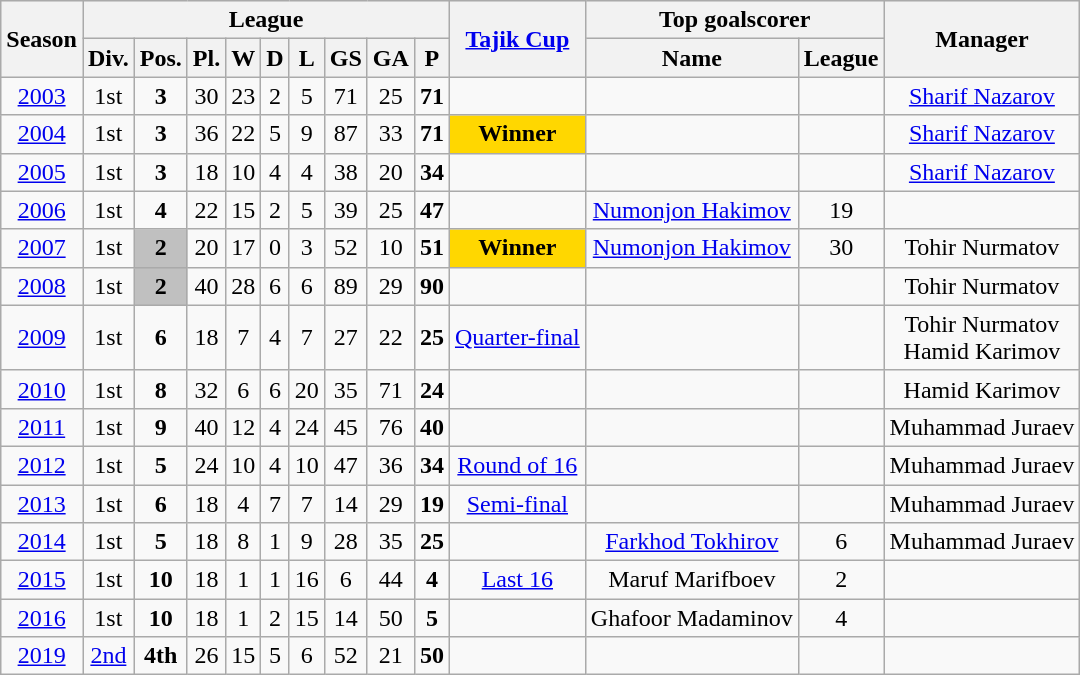<table class="wikitable">
<tr style="background:#efefef;">
<th rowspan="2">Season</th>
<th colspan="9">League</th>
<th rowspan="2"><a href='#'>Tajik Cup</a></th>
<th colspan="2">Top goalscorer</th>
<th rowspan="2">Manager</th>
</tr>
<tr>
<th>Div.</th>
<th>Pos.</th>
<th>Pl.</th>
<th>W</th>
<th>D</th>
<th>L</th>
<th>GS</th>
<th>GA</th>
<th>P</th>
<th>Name</th>
<th>League</th>
</tr>
<tr>
<td align=center><a href='#'>2003</a></td>
<td align=center>1st</td>
<td style="text-align:center; background:bronze;"><strong>3</strong></td>
<td align=center>30</td>
<td align=center>23</td>
<td align=center>2</td>
<td align=center>5</td>
<td align=center>71</td>
<td align=center>25</td>
<td align=center><strong>71</strong></td>
<td align=center></td>
<td align=center></td>
<td align=center></td>
<td align=center> <a href='#'>Sharif Nazarov</a></td>
</tr>
<tr>
<td align=center><a href='#'>2004</a></td>
<td align=center>1st</td>
<td style="text-align:center; background:bronze;"><strong>3</strong></td>
<td align=center>36</td>
<td align=center>22</td>
<td align=center>5</td>
<td align=center>9</td>
<td align=center>87</td>
<td align=center>33</td>
<td align=center><strong>71</strong></td>
<td style="text-align:center; background:gold;"><strong>Winner</strong></td>
<td align=center></td>
<td align=center></td>
<td align=center> <a href='#'>Sharif Nazarov</a></td>
</tr>
<tr>
<td align=center><a href='#'>2005</a></td>
<td align=center>1st</td>
<td style="text-align:center; background:bronze;"><strong>3</strong></td>
<td align=center>18</td>
<td align=center>10</td>
<td align=center>4</td>
<td align=center>4</td>
<td align=center>38</td>
<td align=center>20</td>
<td align=center><strong>34</strong></td>
<td align=center></td>
<td align=center></td>
<td align=center></td>
<td align=center> <a href='#'>Sharif Nazarov</a></td>
</tr>
<tr>
<td align=center><a href='#'>2006</a></td>
<td align=center>1st</td>
<td align=center><strong>4</strong></td>
<td align=center>22</td>
<td align=center>15</td>
<td align=center>2</td>
<td align=center>5</td>
<td align=center>39</td>
<td align=center>25</td>
<td align=center><strong>47</strong></td>
<td align=center></td>
<td align=center> <a href='#'>Numonjon Hakimov</a></td>
<td align=center>19</td>
<td align=center></td>
</tr>
<tr>
<td align=center><a href='#'>2007</a></td>
<td align=center>1st</td>
<td style="text-align:center; background:silver;"><strong>2</strong></td>
<td align=center>20</td>
<td align=center>17</td>
<td align=center>0</td>
<td align=center>3</td>
<td align=center>52</td>
<td align=center>10</td>
<td align=center><strong>51</strong></td>
<td style="text-align:center; background:gold;"><strong>Winner</strong></td>
<td align=center> <a href='#'>Numonjon Hakimov</a></td>
<td align=center>30</td>
<td align=center> Tohir Nurmatov</td>
</tr>
<tr>
<td align=center><a href='#'>2008</a></td>
<td align=center>1st</td>
<td style="text-align:center; background:silver;"><strong>2</strong></td>
<td align=center>40</td>
<td align=center>28</td>
<td align=center>6</td>
<td align=center>6</td>
<td align=center>89</td>
<td align=center>29</td>
<td align=center><strong>90</strong></td>
<td align=center></td>
<td align=center></td>
<td align=center></td>
<td align=center> Tohir Nurmatov</td>
</tr>
<tr>
<td align=center><a href='#'>2009</a></td>
<td align=center>1st</td>
<td align=center><strong>6</strong></td>
<td align=center>18</td>
<td align=center>7</td>
<td align=center>4</td>
<td align=center>7</td>
<td align=center>27</td>
<td align=center>22</td>
<td align=center><strong>25</strong></td>
<td align=center><a href='#'>Quarter-final</a></td>
<td align=center></td>
<td align=center></td>
<td align=center> Tohir Nurmatov <br>  Hamid Karimov</td>
</tr>
<tr>
<td align=center><a href='#'>2010</a></td>
<td align=center>1st</td>
<td align=center><strong>8</strong></td>
<td align=center>32</td>
<td align=center>6</td>
<td align=center>6</td>
<td align=center>20</td>
<td align=center>35</td>
<td align=center>71</td>
<td align=center><strong>24</strong></td>
<td align=center></td>
<td align=center></td>
<td align=center></td>
<td align=center> Hamid Karimov</td>
</tr>
<tr>
<td align=center><a href='#'>2011</a></td>
<td align=center>1st</td>
<td align=center><strong>9</strong></td>
<td align=center>40</td>
<td align=center>12</td>
<td align=center>4</td>
<td align=center>24</td>
<td align=center>45</td>
<td align=center>76</td>
<td align=center><strong>40</strong></td>
<td align=center></td>
<td align=center></td>
<td align=center></td>
<td align=center> Muhammad Juraev</td>
</tr>
<tr>
<td align=center><a href='#'>2012</a></td>
<td align=center>1st</td>
<td align=center><strong>5</strong></td>
<td align=center>24</td>
<td align=center>10</td>
<td align=center>4</td>
<td align=center>10</td>
<td align=center>47</td>
<td align=center>36</td>
<td align=center><strong>34</strong></td>
<td align=center><a href='#'>Round of 16</a></td>
<td align=center></td>
<td align=center></td>
<td align=center> Muhammad Juraev</td>
</tr>
<tr>
<td align=center><a href='#'>2013</a></td>
<td align=center>1st</td>
<td align=center><strong>6</strong></td>
<td align=center>18</td>
<td align=center>4</td>
<td align=center>7</td>
<td align=center>7</td>
<td align=center>14</td>
<td align=center>29</td>
<td align=center><strong>19</strong></td>
<td align=center><a href='#'>Semi-final</a></td>
<td align=center></td>
<td align=center></td>
<td align=center> Muhammad Juraev</td>
</tr>
<tr>
<td align=center><a href='#'>2014</a></td>
<td align=center>1st</td>
<td align=center><strong>5</strong></td>
<td align=center>18</td>
<td align=center>8</td>
<td align=center>1</td>
<td align=center>9</td>
<td align=center>28</td>
<td align=center>35</td>
<td align=center><strong>25</strong></td>
<td align=center></td>
<td align=center> <a href='#'>Farkhod Tokhirov</a></td>
<td align=center>6</td>
<td align=center> Muhammad Juraev</td>
</tr>
<tr>
<td align=center><a href='#'>2015</a></td>
<td align=center>1st</td>
<td align=center><strong>10</strong></td>
<td align=center>18</td>
<td align=center>1</td>
<td align=center>1</td>
<td align=center>16</td>
<td align=center>6</td>
<td align=center>44</td>
<td align=center><strong>4</strong></td>
<td align=center><a href='#'>Last 16</a></td>
<td align=center> Maruf Marifboev</td>
<td align=center>2</td>
<td align=center></td>
</tr>
<tr>
<td align=center><a href='#'>2016</a></td>
<td align=center>1st</td>
<td align=center><strong>10</strong></td>
<td align=center>18</td>
<td align=center>1</td>
<td align=center>2</td>
<td align=center>15</td>
<td align=center>14</td>
<td align=center>50</td>
<td align=center><strong>5</strong></td>
<td align=center></td>
<td align=center> Ghafoor Madaminov</td>
<td align=center>4</td>
<td align=center></td>
</tr>
<tr>
<td align=center><a href='#'>2019</a></td>
<td align=center><a href='#'>2nd</a></td>
<td align=center><strong>4th</strong></td>
<td align=center>26</td>
<td align=center>15</td>
<td align=center>5</td>
<td align=center>6</td>
<td align=center>52</td>
<td align=center>21</td>
<td align=center><strong>50</strong></td>
<td align=center></td>
<td align=center></td>
<td align=center></td>
<td align=center></td>
</tr>
</table>
